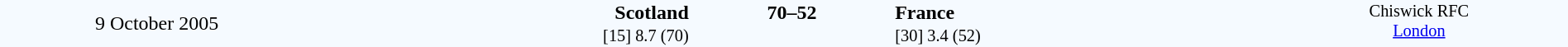<table style="width: 100%; background:#F5FAFF;" cellspacing="0">
<tr>
<td align=center rowspan=3 width=20%>9 October 2005</td>
</tr>
<tr>
<td width=24% align=right><strong>Scotland</strong></td>
<td align=center width=13%><strong>70–52</strong></td>
<td width=24%><strong>France</strong></td>
<td style=font-size:85% rowspan=3 valign=top align=center>Chiswick RFC<br><a href='#'>London</a></td>
</tr>
<tr style=font-size:85%>
<td align=right>[15] 8.7 (70)</td>
<td></td>
<td>[30] 3.4 (52)</td>
</tr>
</table>
